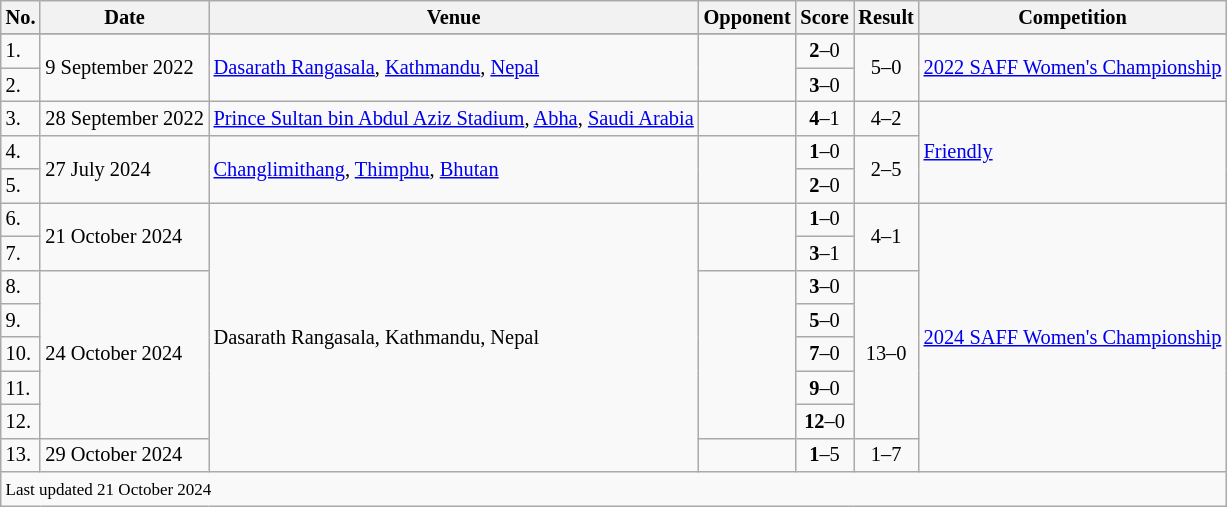<table class="wikitable" style="font-size:85%;">
<tr>
<th>No.</th>
<th>Date</th>
<th>Venue</th>
<th>Opponent</th>
<th>Score</th>
<th>Result</th>
<th>Competition</th>
</tr>
<tr>
</tr>
<tr>
<td>1.</td>
<td rowspan=2>9 September 2022</td>
<td rowspan=2><a href='#'>Dasarath Rangasala</a>, <a href='#'>Kathmandu</a>, <a href='#'>Nepal</a></td>
<td rowspan=2></td>
<td align=center><strong>2</strong>–0</td>
<td rowspan=2 align=center>5–0</td>
<td rowspan=2><a href='#'>2022 SAFF Women's Championship</a></td>
</tr>
<tr>
<td>2.</td>
<td align=center><strong>3</strong>–0</td>
</tr>
<tr>
<td>3.</td>
<td>28 September 2022</td>
<td><a href='#'>Prince Sultan bin Abdul Aziz Stadium</a>, <a href='#'>Abha</a>, <a href='#'>Saudi Arabia</a></td>
<td></td>
<td align=center><strong>4</strong>–1</td>
<td align=center>4–2</td>
<td rowspan=3><a href='#'>Friendly</a></td>
</tr>
<tr>
<td>4.</td>
<td rowspan=2>27 July 2024</td>
<td rowspan=2><a href='#'>Changlimithang</a>, <a href='#'>Thimphu</a>, <a href='#'>Bhutan</a></td>
<td rowspan=2></td>
<td align=center><strong>1</strong>–0</td>
<td rowspan=2 align=center>2–5</td>
</tr>
<tr>
<td>5.</td>
<td align=center><strong>2</strong>–0</td>
</tr>
<tr>
<td>6.</td>
<td rowspan=2>21 October 2024</td>
<td rowspan=8>Dasarath Rangasala, Kathmandu, Nepal</td>
<td rowspan=2></td>
<td align=center><strong>1</strong>–0</td>
<td rowspan=2 align=center>4–1</td>
<td rowspan=8><a href='#'>2024 SAFF Women's Championship</a></td>
</tr>
<tr>
<td>7.</td>
<td align=center><strong>3</strong>–1</td>
</tr>
<tr>
<td>8.</td>
<td rowspan=5>24 October 2024</td>
<td rowspan=5></td>
<td align=center><strong>3</strong>–0</td>
<td rowspan=5 align=center>13–0</td>
</tr>
<tr>
<td>9.</td>
<td align=center><strong>5</strong>–0</td>
</tr>
<tr>
<td>10.</td>
<td align=center><strong>7</strong>–0</td>
</tr>
<tr>
<td>11.</td>
<td align=center><strong>9</strong>–0</td>
</tr>
<tr>
<td>12.</td>
<td align=center><strong>12</strong>–0</td>
</tr>
<tr>
<td>13.</td>
<td>29 October 2024</td>
<td></td>
<td align=center><strong>1</strong>–5</td>
<td align=center>1–7</td>
</tr>
<tr>
<td colspan="7"><small>Last updated 21 October 2024</small></td>
</tr>
</table>
